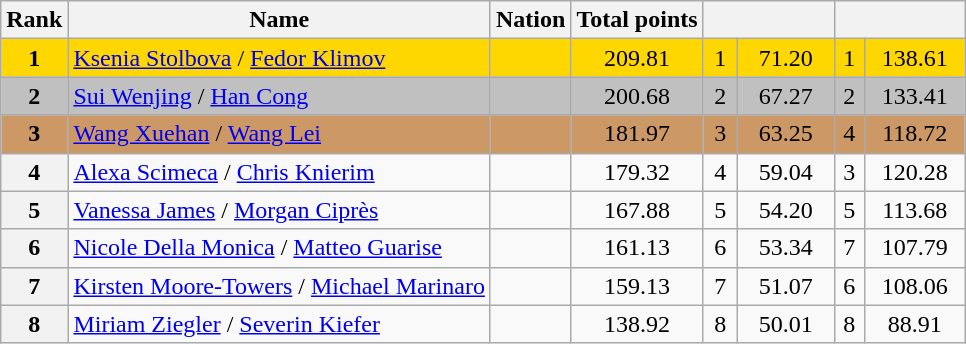<table class="wikitable sortable">
<tr>
<th>Rank</th>
<th>Name</th>
<th>Nation</th>
<th>Total points</th>
<th colspan="2" width="80px"></th>
<th colspan="2" width="80px"></th>
</tr>
<tr bgcolor="gold">
<td align="center"><strong>1</strong></td>
<td><a href='#'>Ksenia Stolbova</a> / <a href='#'>Fedor Klimov</a></td>
<td></td>
<td align="center">209.81</td>
<td align="center">1</td>
<td align="center">71.20</td>
<td align="center">1</td>
<td align="center">138.61</td>
</tr>
<tr bgcolor="silver">
<td align="center"><strong>2</strong></td>
<td><a href='#'>Sui Wenjing</a> / <a href='#'>Han Cong</a></td>
<td></td>
<td align="center">200.68</td>
<td align="center">2</td>
<td align="center">67.27</td>
<td align="center">2</td>
<td align="center">133.41</td>
</tr>
<tr bgcolor="cc9966">
<td align="center"><strong>3</strong></td>
<td><a href='#'>Wang Xuehan</a> / <a href='#'>Wang Lei</a></td>
<td></td>
<td align="center">181.97</td>
<td align="center">3</td>
<td align="center">63.25</td>
<td align="center">4</td>
<td align="center">118.72</td>
</tr>
<tr>
<th>4</th>
<td><a href='#'>Alexa Scimeca</a> / <a href='#'>Chris Knierim</a></td>
<td></td>
<td align="center">179.32</td>
<td align="center">4</td>
<td align="center">59.04</td>
<td align="center">3</td>
<td align="center">120.28</td>
</tr>
<tr>
<th>5</th>
<td><a href='#'>Vanessa James</a> / <a href='#'>Morgan Ciprès</a></td>
<td></td>
<td align="center">167.88</td>
<td align="center">5</td>
<td align="center">54.20</td>
<td align="center">5</td>
<td align="center">113.68</td>
</tr>
<tr>
<th>6</th>
<td><a href='#'>Nicole Della Monica</a> / <a href='#'>Matteo Guarise</a></td>
<td></td>
<td align="center">161.13</td>
<td align="center">6</td>
<td align="center">53.34</td>
<td align="center">7</td>
<td align="center">107.79</td>
</tr>
<tr>
<th>7</th>
<td><a href='#'>Kirsten Moore-Towers</a> / <a href='#'>Michael Marinaro</a></td>
<td></td>
<td align="center">159.13</td>
<td align="center">7</td>
<td align="center">51.07</td>
<td align="center">6</td>
<td align="center">108.06</td>
</tr>
<tr>
<th>8</th>
<td><a href='#'>Miriam Ziegler</a> / <a href='#'>Severin Kiefer</a></td>
<td></td>
<td align="center">138.92</td>
<td align="center">8</td>
<td align="center">50.01</td>
<td align="center">8</td>
<td align="center">88.91</td>
</tr>
</table>
